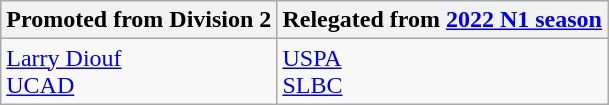<table class="wikitable">
<tr>
<th> Promoted from Division 2</th>
<th> Relegated from <a href='#'>2022 N1 season</a></th>
</tr>
<tr>
<td><a href='#'>Larry Diouf</a><br><a href='#'>UCAD</a></td>
<td><a href='#'>USPA</a><br><a href='#'>SLBC</a></td>
</tr>
</table>
